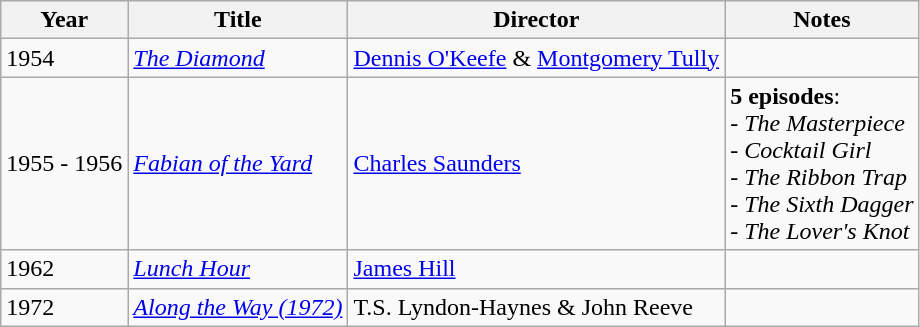<table class="wikitable sortable">
<tr>
<th>Year</th>
<th>Title</th>
<th>Director</th>
<th class="unsortable">Notes</th>
</tr>
<tr>
<td>1954</td>
<td><em><a href='#'>The Diamond</a></em></td>
<td><a href='#'>Dennis O'Keefe</a> & <a href='#'>Montgomery Tully</a></td>
<td></td>
</tr>
<tr>
<td>1955 - 1956</td>
<td><em><a href='#'>Fabian of the Yard</a></em></td>
<td><a href='#'>Charles Saunders</a></td>
<td><strong>5 episodes</strong>:<br><em>- The Masterpiece<br>- Cocktail Girl<br>- The Ribbon Trap<br>- The Sixth Dagger<br>- The Lover's Knot</em></td>
</tr>
<tr>
<td>1962</td>
<td><em><a href='#'>Lunch Hour</a></em></td>
<td><a href='#'>James Hill</a></td>
<td></td>
</tr>
<tr>
<td>1972</td>
<td><em><a href='#'>Along the Way (1972)</a></em></td>
<td>T.S. Lyndon-Haynes & John Reeve</td>
<td></td>
</tr>
</table>
